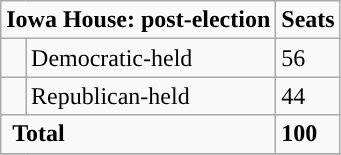<table class="wikitable">
<tr>
<td colspan="2" rowspan="1" align="center" valign="top"><strong>Iowa House: post-election</strong></td>
<td style="vertical-align:top;"><strong>Seats</strong><br></td>
</tr>
<tr>
<td style="background-color:"> </td>
<td>Democratic-held</td>
<td>56</td>
</tr>
<tr>
<td style="background-color:"> </td>
<td>Republican-held</td>
<td>44</td>
</tr>
<tr>
<td colspan="2" rowspan="1"> <strong>Total</strong><br></td>
<td><strong>100</strong></td>
</tr>
<tr>
</tr>
</table>
